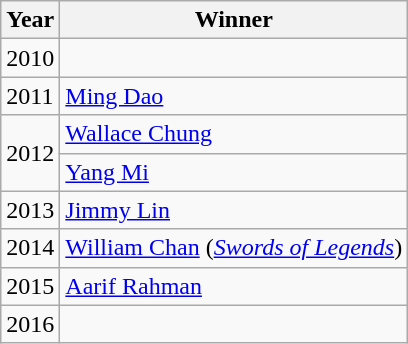<table class="wikitable">
<tr>
<th>Year</th>
<th>Winner</th>
</tr>
<tr>
<td>2010</td>
<td></td>
</tr>
<tr>
<td>2011</td>
<td><a href='#'>Ming Dao</a></td>
</tr>
<tr>
<td rowspan=2>2012</td>
<td><a href='#'>Wallace Chung</a></td>
</tr>
<tr>
<td><a href='#'>Yang Mi</a></td>
</tr>
<tr>
<td>2013</td>
<td><a href='#'>Jimmy Lin</a></td>
</tr>
<tr>
<td>2014</td>
<td><a href='#'>William Chan</a> (<em><a href='#'>Swords of Legends</a></em>)</td>
</tr>
<tr>
<td>2015</td>
<td><a href='#'>Aarif Rahman</a></td>
</tr>
<tr>
<td>2016</td>
<td></td>
</tr>
</table>
